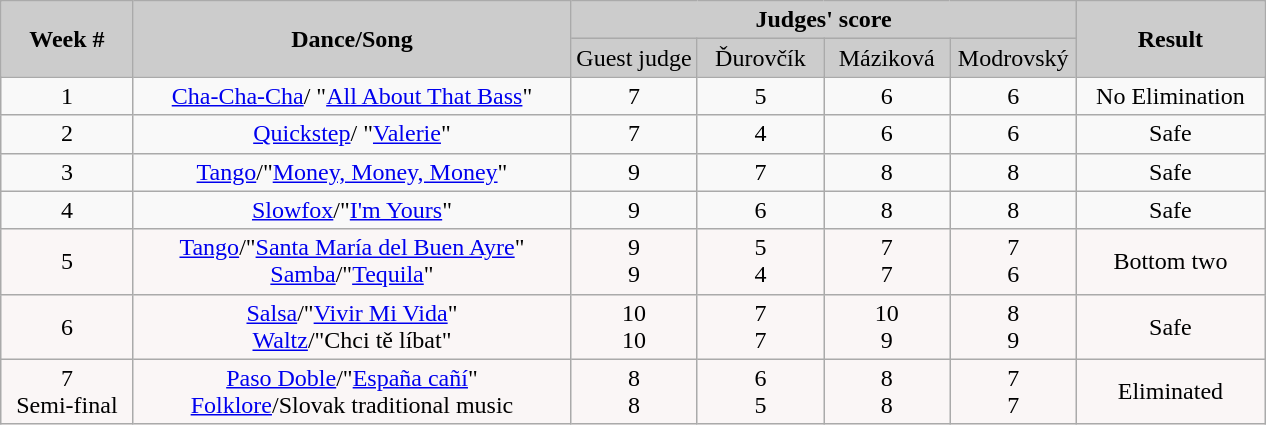<table class="wikitable" style="text-align:center">
<tr>
<th rowspan="2" style="background:#ccc;">Week #</th>
<th rowspan="2" style="background:#ccc;">Dance/Song</th>
<th colspan="4" style="background:#ccc;">Judges' score</th>
<th rowspan="2" style="background:#ccc;">Result</th>
</tr>
<tr style="background:#ccc;">
<td style="width:10%;">Guest judge</td>
<td style="width:10%;">Ďurovčík</td>
<td style="width:10%;">Máziková</td>
<td style="width:10%;">Modrovský</td>
</tr>
<tr>
<td>1</td>
<td><a href='#'>Cha-Cha-Cha</a>/ "<a href='#'>All About That Bass</a>"</td>
<td>7</td>
<td>5</td>
<td>6</td>
<td>6</td>
<td>No Elimination</td>
</tr>
<tr>
<td>2</td>
<td><a href='#'>Quickstep</a>/ "<a href='#'>Valerie</a>"</td>
<td>7</td>
<td>4</td>
<td>6</td>
<td>6</td>
<td>Safe</td>
</tr>
<tr>
<td>3</td>
<td><a href='#'>Tango</a>/"<a href='#'>Money, Money, Money</a>"</td>
<td>9</td>
<td>7</td>
<td>8</td>
<td>8</td>
<td>Safe</td>
</tr>
<tr>
<td>4</td>
<td><a href='#'>Slowfox</a>/"<a href='#'>I'm Yours</a>"</td>
<td>9</td>
<td>6</td>
<td>8</td>
<td>8</td>
<td>Safe</td>
</tr>
<tr>
<td style="text-align: center; background:#faf6f6;">5</td>
<td style="text-align: center; background:#faf6f6;"><a href='#'>Tango</a>/"<a href='#'>Santa María del Buen Ayre</a>"<br><a href='#'>Samba</a>/"<a href='#'>Tequila</a>"</td>
<td style="text-align: center; background:#faf6f6;">9 <br> 9</td>
<td style="text-align: center; background:#faf6f6;">5 <br> 4</td>
<td style="text-align: center; background:#faf6f6;">7 <br> 7</td>
<td style="text-align: center; background:#faf6f6;">7 <br> 6</td>
<td style="text-align: center; background:#faf6f6;">Bottom two</td>
</tr>
<tr>
<td style="text-align: center; background:#faf6f6;">6</td>
<td style="text-align: center; background:#faf6f6;"><a href='#'>Salsa</a>/"<a href='#'>Vivir Mi Vida</a>"<br><a href='#'>Waltz</a>/"Chci tě líbat"</td>
<td style="text-align: center; background:#faf6f6;">10 <br> 10</td>
<td style="text-align: center; background:#faf6f6;">7 <br> 7</td>
<td style="text-align: center; background:#faf6f6;">10 <br> 9</td>
<td style="text-align: center; background:#faf6f6;">8 <br> 9</td>
<td style="text-align: center; background:#faf6f6;">Safe</td>
</tr>
<tr>
<td style="text-align: center; background:#faf6f6;">7<br>Semi-final</td>
<td style="text-align: center; background:#faf6f6;"><a href='#'>Paso Doble</a>/"<a href='#'>España cañí</a>"<br><a href='#'>Folklore</a>/Slovak traditional music</td>
<td style="text-align: center; background:#faf6f6;">8 <br> 8</td>
<td style="text-align: center; background:#faf6f6;">6 <br> 5</td>
<td style="text-align: center; background:#faf6f6;">8 <br> 8</td>
<td style="text-align: center; background:#faf6f6;">7 <br> 7</td>
<td style="text-align: center; background:#faf6f6;">Eliminated</td>
</tr>
</table>
